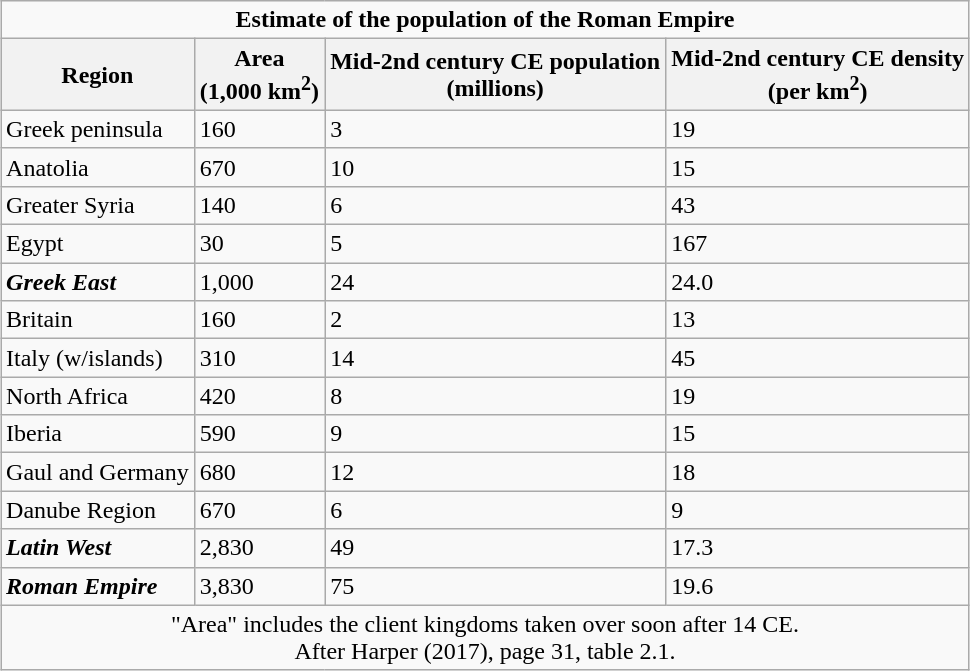<table class="wikitable" style="margin:1em auto;">
<tr>
<td colspan = "4" align="center"><strong>Estimate of the population of the Roman Empire</strong></td>
</tr>
<tr>
<th>Region</th>
<th>Area<br>(1,000 km<sup>2</sup>)</th>
<th>Mid-2nd century CE population<br>(millions)</th>
<th>Mid-2nd century CE density<br>(per km<sup>2</sup>)</th>
</tr>
<tr>
<td>Greek peninsula</td>
<td>160</td>
<td>3</td>
<td>19</td>
</tr>
<tr>
<td>Anatolia</td>
<td>670</td>
<td>10</td>
<td>15</td>
</tr>
<tr>
<td>Greater Syria</td>
<td>140</td>
<td>6</td>
<td>43</td>
</tr>
<tr>
<td>Egypt</td>
<td>30</td>
<td>5</td>
<td>167</td>
</tr>
<tr>
<td><strong><em>Greek East</em></strong></td>
<td>1,000</td>
<td>24</td>
<td>24.0</td>
</tr>
<tr>
<td>Britain</td>
<td>160</td>
<td>2</td>
<td>13</td>
</tr>
<tr>
<td>Italy (w/islands)</td>
<td>310</td>
<td>14</td>
<td>45</td>
</tr>
<tr>
<td>North Africa</td>
<td>420</td>
<td>8</td>
<td>19</td>
</tr>
<tr>
<td>Iberia</td>
<td>590</td>
<td>9</td>
<td>15</td>
</tr>
<tr>
<td>Gaul and Germany</td>
<td>680</td>
<td>12</td>
<td>18</td>
</tr>
<tr>
<td>Danube Region</td>
<td>670</td>
<td>6</td>
<td>9</td>
</tr>
<tr>
<td><strong><em>Latin West</em></strong></td>
<td>2,830</td>
<td>49</td>
<td>17.3</td>
</tr>
<tr>
<td><strong><em>Roman Empire</em></strong></td>
<td>3,830</td>
<td>75</td>
<td>19.6</td>
</tr>
<tr>
<td colspan = "4" align="center">"Area" includes the client kingdoms taken over soon after 14 CE.<br>After Harper (2017), page 31, table 2.1.</td>
</tr>
</table>
